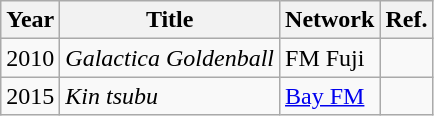<table class="wikitable">
<tr>
<th>Year</th>
<th>Title</th>
<th>Network</th>
<th>Ref.</th>
</tr>
<tr>
<td>2010</td>
<td><em>Galactica Goldenball</em></td>
<td>FM Fuji</td>
<td></td>
</tr>
<tr>
<td>2015</td>
<td><em>Kin tsubu</em></td>
<td><a href='#'>Bay FM</a></td>
<td></td>
</tr>
</table>
